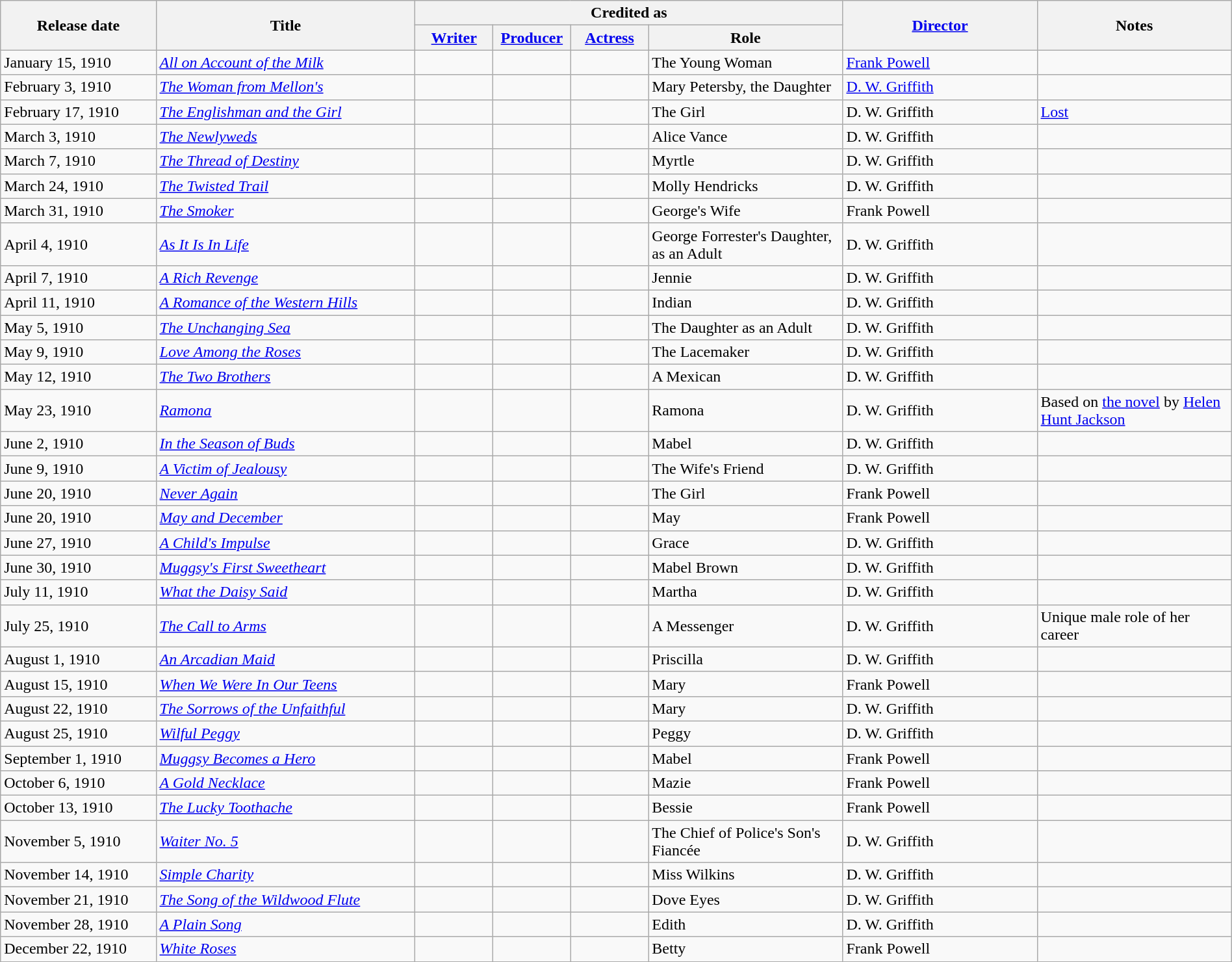<table class="wikitable sortable sticky-header-multi" style="width: 100%; margin-right: 0;">
<tr>
<th scope="col" width="12%" rowspan="2">Release date</th>
<th scope="col" width="20%" rowspan="2">Title</th>
<th scope="col" colspan="4">Credited as</th>
<th scope="col" width="15%" rowspan="2"><a href='#'>Director</a></th>
<th scope="col" width="15%" rowspan="2">Notes</th>
</tr>
<tr>
<th width="6%"><a href='#'>Writer</a></th>
<th width="6%"><a href='#'>Producer</a></th>
<th width="6%"><a href='#'>Actress</a></th>
<th width="15%">Role</th>
</tr>
<tr>
<td>January 15, 1910</td>
<td scope="row"><em><a href='#'>All on Account of the Milk</a></em></td>
<td></td>
<td></td>
<td></td>
<td>The Young Woman</td>
<td><a href='#'>Frank Powell</a></td>
<td></td>
</tr>
<tr>
<td>February 3, 1910</td>
<td scope="row" data-sort-value="Woman from Mellon's, The"><em><a href='#'>The Woman from Mellon's</a></em></td>
<td></td>
<td></td>
<td></td>
<td>Mary Petersby, the Daughter</td>
<td><a href='#'>D. W. Griffith</a></td>
<td></td>
</tr>
<tr>
<td>February 17, 1910</td>
<td scope="row" data-sort-value="Englishman and the Girl, The"><em><a href='#'>The Englishman and the Girl</a></em></td>
<td></td>
<td></td>
<td></td>
<td>The Girl</td>
<td>D. W. Griffith</td>
<td><a href='#'>Lost</a></td>
</tr>
<tr>
<td>March 3, 1910</td>
<td scope="row" data-sort-value="Newlyweds, The"><em><a href='#'>The Newlyweds</a></em></td>
<td></td>
<td></td>
<td></td>
<td>Alice Vance</td>
<td>D. W. Griffith</td>
<td></td>
</tr>
<tr>
<td>March 7, 1910</td>
<td scope="row" data-sort-value="Thread of Destiny, The"><em><a href='#'>The Thread of Destiny</a></em></td>
<td></td>
<td></td>
<td></td>
<td>Myrtle</td>
<td>D. W. Griffith</td>
<td></td>
</tr>
<tr>
<td>March 24, 1910</td>
<td scope="row" data-sort-value="Twisted Trail, The"><em><a href='#'>The Twisted Trail</a></em></td>
<td></td>
<td></td>
<td></td>
<td>Molly Hendricks</td>
<td>D. W. Griffith</td>
<td></td>
</tr>
<tr>
<td>March 31, 1910</td>
<td scope="row" data-sort-value="Smoker, The"><em><a href='#'>The Smoker</a></em></td>
<td></td>
<td></td>
<td></td>
<td>George's Wife</td>
<td>Frank Powell</td>
<td></td>
</tr>
<tr>
<td>April 4, 1910</td>
<td scope="row"><em><a href='#'>As It Is In Life</a></em></td>
<td></td>
<td></td>
<td></td>
<td>George Forrester's Daughter, as an Adult</td>
<td>D. W. Griffith</td>
<td></td>
</tr>
<tr>
<td>April 7, 1910</td>
<td scope="row" data-sort-value="Rich Revenge, A"><em><a href='#'>A Rich Revenge</a></em></td>
<td></td>
<td></td>
<td></td>
<td>Jennie</td>
<td>D. W. Griffith</td>
<td></td>
</tr>
<tr>
<td>April 11, 1910</td>
<td scope="row" data-sort-value="Romance of the Western Hills, A"><em><a href='#'>A Romance of the Western Hills</a></em></td>
<td></td>
<td></td>
<td></td>
<td>Indian</td>
<td>D. W. Griffith</td>
<td></td>
</tr>
<tr>
<td>May 5, 1910</td>
<td scope="row" data-sort-value="Unchanging Sea, The"><em><a href='#'>The Unchanging Sea</a></em></td>
<td></td>
<td></td>
<td></td>
<td>The Daughter as an Adult</td>
<td>D. W. Griffith</td>
<td></td>
</tr>
<tr>
<td>May 9, 1910</td>
<td scope="row"><em><a href='#'>Love Among the Roses</a></em></td>
<td></td>
<td></td>
<td></td>
<td>The Lacemaker</td>
<td>D. W. Griffith</td>
<td></td>
</tr>
<tr>
<td>May 12, 1910</td>
<td scope="row" data-sort-value="Two Brothers, The"><em><a href='#'>The Two Brothers</a></em></td>
<td></td>
<td></td>
<td></td>
<td>A Mexican</td>
<td>D. W. Griffith</td>
<td></td>
</tr>
<tr>
<td>May 23, 1910</td>
<td scope="row"><em><a href='#'>Ramona</a></em></td>
<td></td>
<td></td>
<td></td>
<td>Ramona</td>
<td>D. W. Griffith</td>
<td>Based on <a href='#'>the novel</a> by <a href='#'>Helen Hunt Jackson</a></td>
</tr>
<tr>
<td>June 2, 1910</td>
<td scope="row"><em><a href='#'>In the Season of Buds</a></em></td>
<td></td>
<td></td>
<td></td>
<td>Mabel</td>
<td>D. W. Griffith</td>
<td></td>
</tr>
<tr>
<td>June 9, 1910</td>
<td scope="row" data-sort-value="Victim of Jealousy, A"><em><a href='#'>A Victim of Jealousy</a></em></td>
<td></td>
<td></td>
<td></td>
<td>The Wife's Friend</td>
<td>D. W. Griffith</td>
<td></td>
</tr>
<tr>
<td>June 20, 1910</td>
<td scope="row"><em><a href='#'>Never Again</a></em></td>
<td></td>
<td></td>
<td></td>
<td>The Girl</td>
<td>Frank Powell</td>
<td></td>
</tr>
<tr>
<td>June 20, 1910</td>
<td scope="row"><em><a href='#'>May and December</a></em></td>
<td></td>
<td></td>
<td></td>
<td>May</td>
<td>Frank Powell</td>
<td></td>
</tr>
<tr>
<td>June 27, 1910</td>
<td scope="row" data-sort-value="Child's Impulse, A"><em><a href='#'>A Child's Impulse</a></em></td>
<td></td>
<td></td>
<td></td>
<td>Grace</td>
<td>D. W. Griffith</td>
<td></td>
</tr>
<tr>
<td>June 30, 1910</td>
<td scope="row"><em><a href='#'>Muggsy's First Sweetheart</a></em></td>
<td></td>
<td></td>
<td></td>
<td>Mabel Brown</td>
<td>D. W. Griffith</td>
<td></td>
</tr>
<tr>
<td>July 11, 1910</td>
<td scope="row"><em><a href='#'>What the Daisy Said</a></em></td>
<td></td>
<td></td>
<td></td>
<td>Martha</td>
<td>D. W. Griffith</td>
<td></td>
</tr>
<tr>
<td>July 25, 1910</td>
<td scope="row" data-sort-value="Call to Arms, The"><em><a href='#'>The Call to Arms</a></em></td>
<td></td>
<td></td>
<td></td>
<td>A Messenger</td>
<td>D. W. Griffith</td>
<td>Unique male role of her career</td>
</tr>
<tr>
<td>August 1, 1910</td>
<td scope="row"><em><a href='#'>An Arcadian Maid</a></em></td>
<td></td>
<td></td>
<td></td>
<td>Priscilla</td>
<td>D. W. Griffith</td>
<td></td>
</tr>
<tr>
<td>August 15, 1910</td>
<td scope="row"><em><a href='#'>When We Were In Our Teens</a></em></td>
<td></td>
<td></td>
<td></td>
<td>Mary</td>
<td>Frank Powell</td>
<td></td>
</tr>
<tr>
<td>August 22, 1910</td>
<td scope="row" data-sort-value="Sorrows of the Unfaithful, The"><em><a href='#'>The Sorrows of the Unfaithful</a></em></td>
<td></td>
<td></td>
<td></td>
<td>Mary</td>
<td>D. W. Griffith</td>
<td></td>
</tr>
<tr>
<td>August 25, 1910</td>
<td scope="row"><em><a href='#'>Wilful Peggy</a></em></td>
<td></td>
<td></td>
<td></td>
<td>Peggy</td>
<td>D. W. Griffith</td>
<td></td>
</tr>
<tr>
<td>September 1, 1910</td>
<td scope="row"><em><a href='#'>Muggsy Becomes a Hero</a></em></td>
<td></td>
<td></td>
<td></td>
<td>Mabel</td>
<td>Frank Powell</td>
<td></td>
</tr>
<tr>
<td>October 6, 1910</td>
<td scope="row" data-sort-value="Gold Necklace, A"><em><a href='#'>A Gold Necklace</a></em></td>
<td></td>
<td></td>
<td></td>
<td>Mazie</td>
<td>Frank Powell</td>
<td></td>
</tr>
<tr>
<td>October 13, 1910</td>
<td scope="row" data-sort-value="Lucky Toothache, The"><em><a href='#'>The Lucky Toothache</a></em></td>
<td></td>
<td></td>
<td></td>
<td>Bessie</td>
<td>Frank Powell</td>
<td></td>
</tr>
<tr>
<td>November 5, 1910</td>
<td scope="row"><em><a href='#'>Waiter No. 5</a></em></td>
<td></td>
<td></td>
<td></td>
<td>The Chief of Police's Son's Fiancée</td>
<td>D. W. Griffith</td>
<td></td>
</tr>
<tr>
<td>November 14, 1910</td>
<td scope="row"><em><a href='#'>Simple Charity</a></em></td>
<td></td>
<td></td>
<td></td>
<td>Miss Wilkins</td>
<td>D. W. Griffith</td>
<td></td>
</tr>
<tr>
<td>November 21, 1910</td>
<td scope="row" data-sort-value="Song of the Wildwood Flute, The"><em><a href='#'>The Song of the Wildwood Flute</a></em></td>
<td></td>
<td></td>
<td></td>
<td>Dove Eyes</td>
<td>D. W. Griffith</td>
<td></td>
</tr>
<tr>
<td>November 28, 1910</td>
<td scope="row" data-sort-value="Plain Song, A"><em><a href='#'>A Plain Song</a></em></td>
<td></td>
<td></td>
<td></td>
<td>Edith</td>
<td>D. W. Griffith</td>
<td></td>
</tr>
<tr>
<td>December 22, 1910</td>
<td scope="row"><em><a href='#'>White Roses</a></em></td>
<td></td>
<td></td>
<td></td>
<td>Betty</td>
<td>Frank Powell</td>
<td></td>
</tr>
</table>
